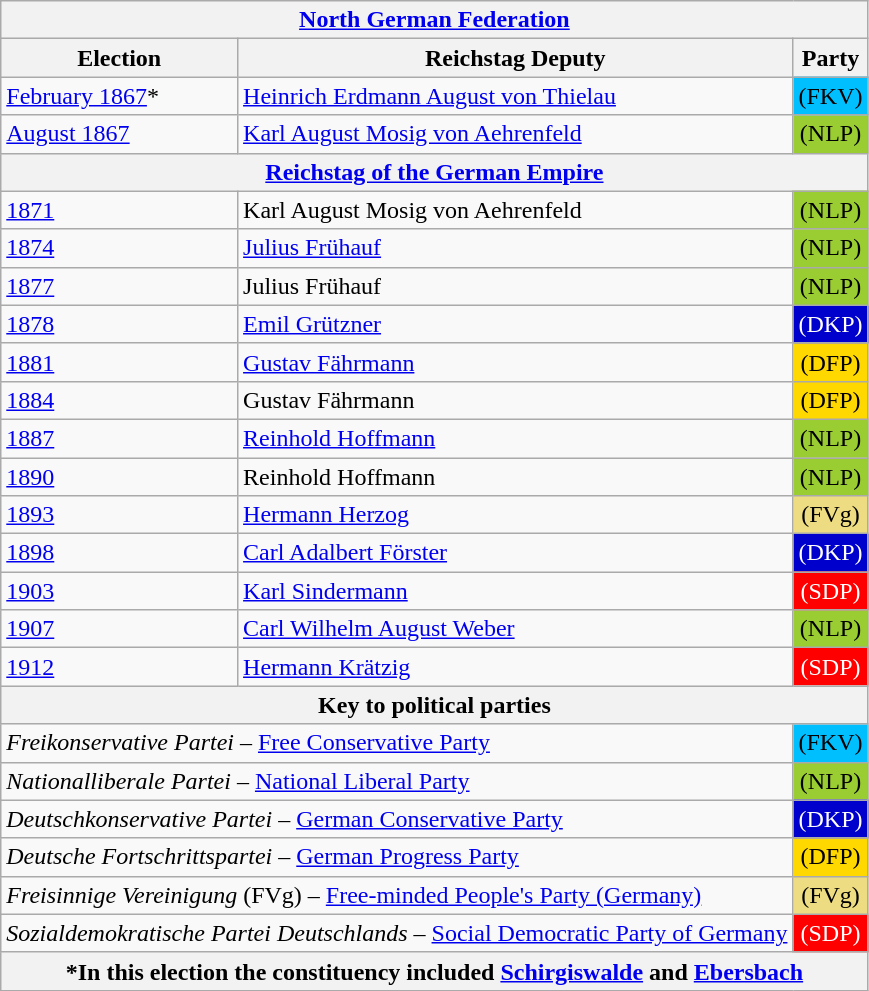<table class="wikitable">
<tr>
<th colspan="3"><a href='#'>North German Federation</a></th>
</tr>
<tr>
<th>Election</th>
<th>Reichstag Deputy</th>
<th>Party</th>
</tr>
<tr>
<td><a href='#'>February 1867</a>*</td>
<td><a href='#'>Heinrich Erdmann August von Thielau</a></td>
<td style="background-color:#00BFFF;" align="center">(FKV)</td>
</tr>
<tr>
<td><a href='#'>August 1867</a></td>
<td><a href='#'>Karl August Mosig von Aehrenfeld</a></td>
<td style="background-color:#9ACD32;" align="center">(NLP)</td>
</tr>
<tr>
<th colspan="3"><a href='#'>Reichstag of the German Empire</a></th>
</tr>
<tr>
<td><a href='#'>1871</a></td>
<td>Karl August Mosig von Aehrenfeld</td>
<td style="background-color:#9ACD32;" align="center">(NLP)</td>
</tr>
<tr>
<td><a href='#'>1874</a></td>
<td><a href='#'>Julius Frühauf</a></td>
<td style="background-color:#9ACD32;" align="center">(NLP)</td>
</tr>
<tr>
<td><a href='#'>1877</a></td>
<td>Julius Frühauf</td>
<td style="background-color:#9ACD32;" align="center">(NLP)</td>
</tr>
<tr>
<td><a href='#'>1878</a></td>
<td><a href='#'>Emil Grützner</a></td>
<td style="background-color:#0000CD; color:white" align="center">(DKP)</td>
</tr>
<tr>
<td><a href='#'>1881</a></td>
<td><a href='#'>Gustav Fährmann</a></td>
<td style="background-color:#FFD800;" align="center">(DFP)</td>
</tr>
<tr>
<td><a href='#'>1884</a></td>
<td>Gustav Fährmann</td>
<td style="background-color:#FFD800;" align="center">(DFP)</td>
</tr>
<tr>
<td><a href='#'>1887</a></td>
<td><a href='#'>Reinhold Hoffmann</a></td>
<td style="background-color:#9ACD32;" align="center">(NLP)</td>
</tr>
<tr>
<td><a href='#'>1890</a></td>
<td>Reinhold Hoffmann</td>
<td style="background-color:#9ACD32;" align="center">(NLP)</td>
</tr>
<tr>
<td><a href='#'>1893</a></td>
<td><a href='#'>Hermann Herzog</a></td>
<td style="background-color:#EEDC82;" align="center">(FVg)</td>
</tr>
<tr>
<td><a href='#'>1898</a></td>
<td><a href='#'>Carl Adalbert Förster</a></td>
<td style="background-color:#0000CD; color:white" align="center">(DKP)</td>
</tr>
<tr>
<td><a href='#'>1903</a></td>
<td><a href='#'>Karl Sindermann</a></td>
<td style="background-color:#FF0000; color:white" align="center">(SDP)</td>
</tr>
<tr>
<td><a href='#'>1907</a></td>
<td><a href='#'>Carl Wilhelm August Weber</a></td>
<td style="background-color:#9ACD32;" align="center">(NLP)</td>
</tr>
<tr>
<td><a href='#'>1912</a></td>
<td><a href='#'>Hermann Krätzig</a></td>
<td style="background-color:#FF0000; color:white" align="center">(SDP)</td>
</tr>
<tr>
<th colspan="3">Key to political parties</th>
</tr>
<tr>
<td colspan="2"><em>Freikonservative Partei</em> – <a href='#'>Free Conservative Party</a></td>
<td style="background-color:#00BFFF;" align="center">(FKV)</td>
</tr>
<tr>
<td colspan="2"><em>Nationalliberale Partei</em> – <a href='#'>National Liberal Party</a></td>
<td style="background-color:#9ACD32;" align="center">(NLP)</td>
</tr>
<tr>
<td colspan="2"><em>Deutschkonservative Partei</em> – <a href='#'>German Conservative Party</a></td>
<td style="background-color:#0000CD; color:white" align="center">(DKP)</td>
</tr>
<tr>
<td colspan="2"><em>Deutsche Fortschrittspartei</em> – <a href='#'>German Progress Party</a></td>
<td style="background-color:#FFD800;" align="center">(DFP)</td>
</tr>
<tr>
<td colspan="2"><em>Freisinnige Vereinigung</em> (FVg) – <a href='#'>Free-minded People's Party (Germany)</a></td>
<td style="background-color:#EEDC82;" align="center">(FVg)</td>
</tr>
<tr>
<td colspan="2"><em>Sozialdemokratische Partei Deutschlands</em> – <a href='#'>Social Democratic Party of Germany</a></td>
<td style="background-color:#FF0000; color:white" align="center">(SDP)</td>
</tr>
<tr>
<th colspan="3">*In this election the constituency included <a href='#'>Schirgiswalde</a> and <a href='#'>Ebersbach</a></th>
</tr>
</table>
